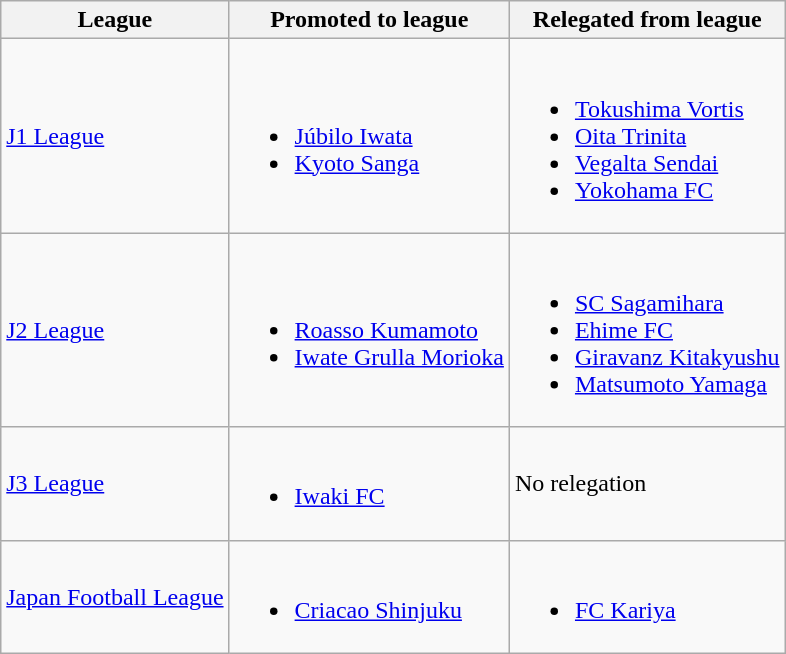<table class="wikitable">
<tr>
<th>League</th>
<th>Promoted to league</th>
<th>Relegated from league</th>
</tr>
<tr>
<td><a href='#'>J1 League</a></td>
<td><br><ul><li><a href='#'>Júbilo Iwata</a> </li><li><a href='#'>Kyoto Sanga</a> </li></ul></td>
<td><br><ul><li><a href='#'>Tokushima Vortis</a> </li><li><a href='#'>Oita Trinita</a> </li><li><a href='#'>Vegalta Sendai</a> </li><li><a href='#'>Yokohama FC</a> </li></ul></td>
</tr>
<tr>
<td><a href='#'>J2 League</a></td>
<td><br><ul><li><a href='#'>Roasso Kumamoto</a> </li><li><a href='#'>Iwate Grulla Morioka</a> </li></ul></td>
<td><br><ul><li><a href='#'>SC Sagamihara</a> </li><li><a href='#'>Ehime FC</a> </li><li><a href='#'>Giravanz Kitakyushu</a> </li><li><a href='#'>Matsumoto Yamaga</a> </li></ul></td>
</tr>
<tr>
<td><a href='#'>J3 League</a></td>
<td><br><ul><li><a href='#'>Iwaki FC</a> </li></ul></td>
<td>No relegation</td>
</tr>
<tr>
<td><a href='#'>Japan Football League</a></td>
<td><br><ul><li><a href='#'>Criacao Shinjuku</a> </li></ul></td>
<td><br><ul><li><a href='#'>FC Kariya</a> </li></ul></td>
</tr>
</table>
